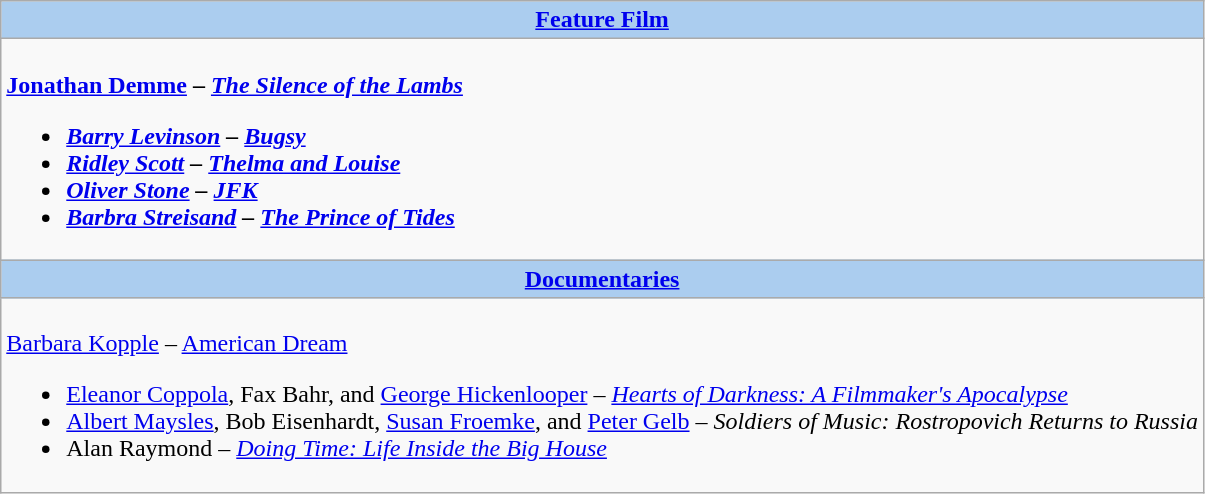<table class=wikitable style="width="100%">
<tr>
<th colspan="2" style="background:#abcdef;"><a href='#'>Feature Film</a></th>
</tr>
<tr>
<td colspan="2" style="vertical-align:top;"><br><strong><a href='#'>Jonathan Demme</a> – <em><a href='#'>The Silence of the Lambs</a><strong><em><ul><li><a href='#'>Barry Levinson</a> – </em><a href='#'>Bugsy</a><em></li><li><a href='#'>Ridley Scott</a> – </em><a href='#'>Thelma and Louise</a><em></li><li><a href='#'>Oliver Stone</a> – </em><a href='#'>JFK</a><em></li><li><a href='#'>Barbra Streisand</a> – </em><a href='#'>The Prince of Tides</a><em></li></ul></td>
</tr>
<tr>
<th colspan="2" style="background:#abcdef;"><a href='#'>Documentaries</a></th>
</tr>
<tr>
<td colspan="2" style="vertical-align:top;"><br></strong><a href='#'>Barbara Kopple</a> – </em><a href='#'>American Dream</a></em></strong><ul><li><a href='#'>Eleanor Coppola</a>, Fax Bahr, and <a href='#'>George Hickenlooper</a> – <em><a href='#'>Hearts of Darkness: A Filmmaker's Apocalypse</a></em></li><li><a href='#'>Albert Maysles</a>, Bob Eisenhardt, <a href='#'>Susan Froemke</a>, and <a href='#'>Peter Gelb</a>  – <em>Soldiers of Music: Rostropovich Returns to Russia</em></li><li>Alan Raymond – <em><a href='#'>Doing Time: Life Inside the Big House</a></em></li></ul></td>
</tr>
</table>
